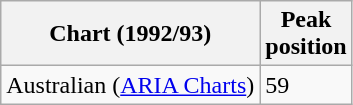<table class="wikitable sortable plainrowheaders">
<tr>
<th scope="col">Chart (1992/93)</th>
<th scope="col">Peak<br>position</th>
</tr>
<tr>
<td>Australian (<a href='#'>ARIA Charts</a>)</td>
<td>59</td>
</tr>
</table>
